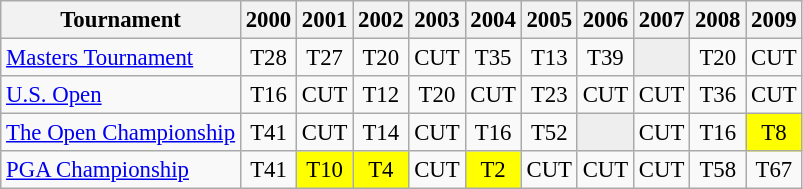<table class="wikitable" style="font-size:95%;text-align:center;">
<tr>
<th>Tournament</th>
<th>2000</th>
<th>2001</th>
<th>2002</th>
<th>2003</th>
<th>2004</th>
<th>2005</th>
<th>2006</th>
<th>2007</th>
<th>2008</th>
<th>2009</th>
</tr>
<tr>
<td align=left><a href='#'>Masters Tournament</a></td>
<td>T28</td>
<td>T27</td>
<td>T20</td>
<td>CUT</td>
<td>T35</td>
<td>T13</td>
<td>T39</td>
<td style="background:#eeeeee;"></td>
<td>T20</td>
<td>CUT</td>
</tr>
<tr>
<td align=left><a href='#'>U.S. Open</a></td>
<td>T16</td>
<td>CUT</td>
<td>T12</td>
<td>T20</td>
<td>CUT</td>
<td>T23</td>
<td>CUT</td>
<td>CUT</td>
<td>T36</td>
<td>CUT</td>
</tr>
<tr>
<td align=left><a href='#'>The Open Championship</a></td>
<td>T41</td>
<td>CUT</td>
<td>T14</td>
<td>CUT</td>
<td>T16</td>
<td>T52</td>
<td style="background:#eeeeee;"></td>
<td>CUT</td>
<td>T16</td>
<td style="background:yellow;">T8</td>
</tr>
<tr>
<td align=left><a href='#'>PGA Championship</a></td>
<td>T41</td>
<td style="background:yellow;">T10</td>
<td style="background:yellow;">T4</td>
<td>CUT</td>
<td style="background:yellow;">T2</td>
<td>CUT</td>
<td>CUT</td>
<td>CUT</td>
<td>T58</td>
<td>T67</td>
</tr>
</table>
